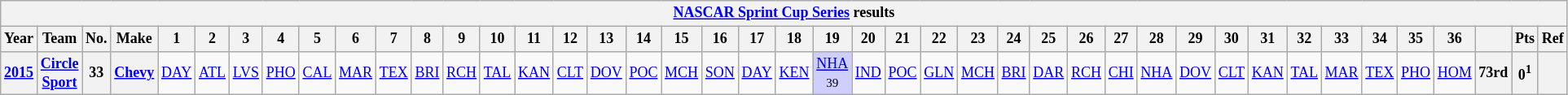<table class="wikitable" style="text-align:center; font-size:75%">
<tr>
<th colspan=45><a href='#'>NASCAR Sprint Cup Series</a> results</th>
</tr>
<tr>
<th>Year</th>
<th>Team</th>
<th>No.</th>
<th>Make</th>
<th>1</th>
<th>2</th>
<th>3</th>
<th>4</th>
<th>5</th>
<th>6</th>
<th>7</th>
<th>8</th>
<th>9</th>
<th>10</th>
<th>11</th>
<th>12</th>
<th>13</th>
<th>14</th>
<th>15</th>
<th>16</th>
<th>17</th>
<th>18</th>
<th>19</th>
<th>20</th>
<th>21</th>
<th>22</th>
<th>23</th>
<th>24</th>
<th>25</th>
<th>26</th>
<th>27</th>
<th>28</th>
<th>29</th>
<th>30</th>
<th>31</th>
<th>32</th>
<th>33</th>
<th>34</th>
<th>35</th>
<th>36</th>
<th></th>
<th>Pts</th>
<th>Ref</th>
</tr>
<tr>
<th><a href='#'>2015</a></th>
<th><a href='#'>Circle Sport</a></th>
<th>33</th>
<th><a href='#'>Chevy</a></th>
<td><a href='#'>DAY</a></td>
<td><a href='#'>ATL</a></td>
<td><a href='#'>LVS</a></td>
<td><a href='#'>PHO</a></td>
<td><a href='#'>CAL</a></td>
<td><a href='#'>MAR</a></td>
<td><a href='#'>TEX</a></td>
<td><a href='#'>BRI</a></td>
<td><a href='#'>RCH</a></td>
<td><a href='#'>TAL</a></td>
<td><a href='#'>KAN</a></td>
<td><a href='#'>CLT</a></td>
<td><a href='#'>DOV</a></td>
<td><a href='#'>POC</a></td>
<td><a href='#'>MCH</a></td>
<td><a href='#'>SON</a></td>
<td><a href='#'>DAY</a></td>
<td><a href='#'>KEN</a></td>
<td style="background:#CFCFFF;"><a href='#'>NHA</a><br><small>39</small></td>
<td><a href='#'>IND</a></td>
<td><a href='#'>POC</a></td>
<td><a href='#'>GLN</a></td>
<td><a href='#'>MCH</a></td>
<td><a href='#'>BRI</a></td>
<td><a href='#'>DAR</a></td>
<td><a href='#'>RCH</a></td>
<td><a href='#'>CHI</a></td>
<td><a href='#'>NHA</a></td>
<td><a href='#'>DOV</a></td>
<td><a href='#'>CLT</a></td>
<td><a href='#'>KAN</a></td>
<td><a href='#'>TAL</a></td>
<td><a href='#'>MAR</a></td>
<td><a href='#'>TEX</a></td>
<td><a href='#'>PHO</a></td>
<td><a href='#'>HOM</a></td>
<th>73rd</th>
<th>0<sup>1</sup></th>
<th></th>
</tr>
</table>
